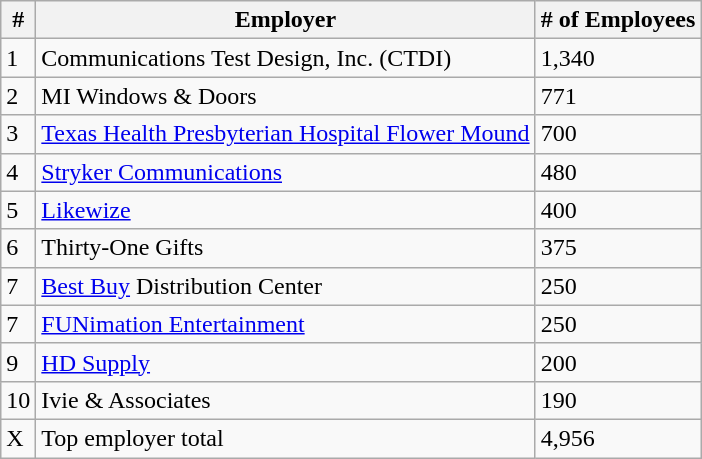<table class="wikitable">
<tr>
<th>#</th>
<th>Employer</th>
<th># of Employees</th>
</tr>
<tr>
<td>1</td>
<td>Communications Test Design, Inc. (CTDI)</td>
<td>1,340</td>
</tr>
<tr>
<td>2</td>
<td>MI Windows & Doors</td>
<td>771</td>
</tr>
<tr>
<td>3</td>
<td><a href='#'>Texas Health Presbyterian Hospital Flower Mound</a></td>
<td>700</td>
</tr>
<tr>
<td>4</td>
<td><a href='#'>Stryker Communications</a></td>
<td>480</td>
</tr>
<tr>
<td>5</td>
<td><a href='#'>Likewize</a></td>
<td>400</td>
</tr>
<tr>
<td>6</td>
<td>Thirty-One Gifts</td>
<td>375</td>
</tr>
<tr>
<td>7</td>
<td><a href='#'>Best Buy</a> Distribution Center</td>
<td>250</td>
</tr>
<tr>
<td>7</td>
<td><a href='#'>FUNimation Entertainment</a></td>
<td>250</td>
</tr>
<tr>
<td>9</td>
<td><a href='#'>HD Supply</a></td>
<td>200</td>
</tr>
<tr>
<td>10</td>
<td>Ivie & Associates</td>
<td>190</td>
</tr>
<tr>
<td>X</td>
<td>Top employer total</td>
<td>4,956</td>
</tr>
</table>
